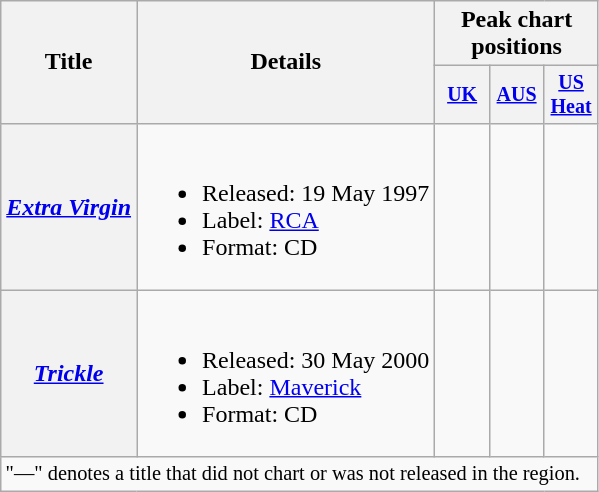<table class="wikitable plainrowheaders">
<tr>
<th scope="col" rowspan="2">Title</th>
<th scope="col" rowspan="2">Details</th>
<th scope="col" colspan="3">Peak chart positions</th>
</tr>
<tr style=font-size:smaller>
<th width=30><a href='#'>UK</a><br></th>
<th width=30><a href='#'>AUS</a><br></th>
<th width=30><a href='#'>US<br>Heat</a><br></th>
</tr>
<tr>
<th scope="row"><em><a href='#'>Extra Virgin</a></em></th>
<td><br><ul><li>Released: 19 May 1997</li><li>Label: <a href='#'>RCA</a></li><li>Format: CD</li></ul></td>
<td></td>
<td></td>
<td></td>
</tr>
<tr>
<th scope="row"><em><a href='#'>Trickle</a></em></th>
<td><br><ul><li>Released: 30 May 2000</li><li>Label: <a href='#'>Maverick</a></li><li>Format: CD</li></ul></td>
<td></td>
<td></td>
<td></td>
</tr>
<tr>
<td colspan="20" style="font-size:85%">"—" denotes a title that did not chart or was not released in the region.</td>
</tr>
</table>
